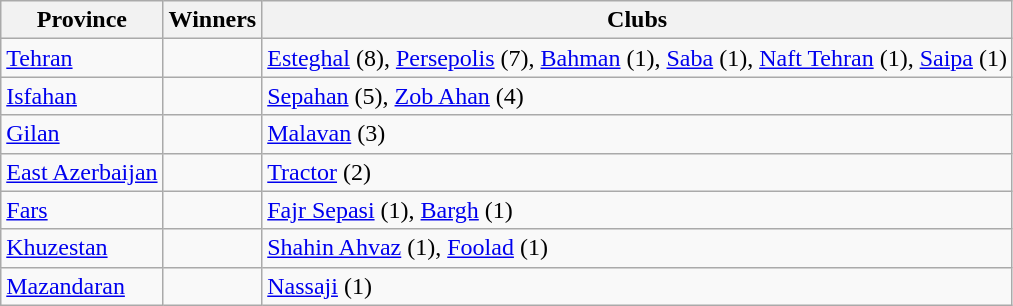<table class="wikitable">
<tr>
<th>Province</th>
<th>Winners</th>
<th>Clubs</th>
</tr>
<tr>
<td><a href='#'>Tehran</a></td>
<td></td>
<td><a href='#'>Esteghal</a> (8), <a href='#'>Persepolis</a> (7), <a href='#'>Bahman</a> (1), <a href='#'>Saba</a> (1), <a href='#'>Naft Tehran</a> (1), <a href='#'>Saipa</a> (1)</td>
</tr>
<tr>
<td><a href='#'>Isfahan</a></td>
<td></td>
<td><a href='#'>Sepahan</a> (5), <a href='#'>Zob Ahan</a> (4)</td>
</tr>
<tr>
<td><a href='#'>Gilan</a></td>
<td></td>
<td><a href='#'>Malavan</a> (3)</td>
</tr>
<tr>
<td><a href='#'>East Azerbaijan</a></td>
<td></td>
<td><a href='#'>Tractor</a> (2)</td>
</tr>
<tr>
<td><a href='#'>Fars</a></td>
<td></td>
<td><a href='#'>Fajr Sepasi</a> (1), <a href='#'>Bargh</a> (1)</td>
</tr>
<tr>
<td><a href='#'>Khuzestan</a></td>
<td></td>
<td><a href='#'>Shahin Ahvaz</a> (1), <a href='#'>Foolad</a> (1)</td>
</tr>
<tr>
<td><a href='#'>Mazandaran</a></td>
<td></td>
<td><a href='#'>Nassaji</a> (1)</td>
</tr>
</table>
